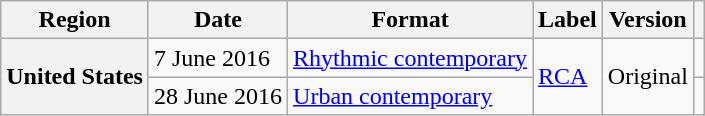<table class="wikitable plainrowheaders">
<tr>
<th scope="col">Region</th>
<th scope="col">Date</th>
<th scope="col">Format</th>
<th scope="col">Label</th>
<th scope="col">Version</th>
<th scope="col"></th>
</tr>
<tr>
<th scope="row" rowspan="2">United States</th>
<td>7 June 2016</td>
<td><a href='#'>Rhythmic contemporary</a></td>
<td rowspan="2"><a href='#'>RCA</a></td>
<td rowspan="2">Original</td>
<td></td>
</tr>
<tr>
<td>28 June 2016</td>
<td><a href='#'>Urban contemporary</a></td>
<td></td>
</tr>
</table>
